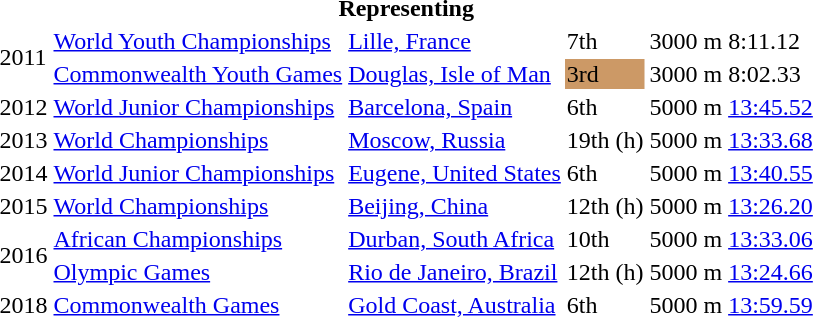<table>
<tr>
<th colspan="6">Representing </th>
</tr>
<tr>
<td rowspan=2>2011</td>
<td><a href='#'>World Youth Championships</a></td>
<td><a href='#'>Lille, France</a></td>
<td>7th</td>
<td>3000 m</td>
<td>8:11.12</td>
</tr>
<tr>
<td><a href='#'>Commonwealth Youth Games</a></td>
<td><a href='#'>Douglas, Isle of Man</a></td>
<td bgcolor=cc9966>3rd</td>
<td>3000 m</td>
<td>8:02.33</td>
</tr>
<tr>
<td>2012</td>
<td><a href='#'>World Junior Championships</a></td>
<td><a href='#'>Barcelona, Spain</a></td>
<td>6th</td>
<td>5000 m</td>
<td><a href='#'>13:45.52</a></td>
</tr>
<tr>
<td>2013</td>
<td><a href='#'>World Championships</a></td>
<td><a href='#'>Moscow, Russia</a></td>
<td>19th (h)</td>
<td>5000 m</td>
<td><a href='#'>13:33.68</a></td>
</tr>
<tr>
<td>2014</td>
<td><a href='#'>World Junior Championships</a></td>
<td><a href='#'>Eugene, United States</a></td>
<td>6th</td>
<td>5000 m</td>
<td><a href='#'>13:40.55</a></td>
</tr>
<tr>
<td>2015</td>
<td><a href='#'>World Championships</a></td>
<td><a href='#'>Beijing, China</a></td>
<td>12th (h)</td>
<td>5000 m</td>
<td><a href='#'>13:26.20</a></td>
</tr>
<tr>
<td rowspan=2>2016</td>
<td><a href='#'>African Championships</a></td>
<td><a href='#'>Durban, South Africa</a></td>
<td>10th</td>
<td>5000 m</td>
<td><a href='#'>13:33.06</a></td>
</tr>
<tr>
<td><a href='#'>Olympic Games</a></td>
<td><a href='#'>Rio de Janeiro, Brazil</a></td>
<td>12th (h)</td>
<td>5000 m</td>
<td><a href='#'>13:24.66</a></td>
</tr>
<tr>
<td>2018</td>
<td><a href='#'>Commonwealth Games</a></td>
<td><a href='#'>Gold Coast, Australia</a></td>
<td>6th</td>
<td>5000 m</td>
<td><a href='#'>13:59.59</a></td>
</tr>
</table>
